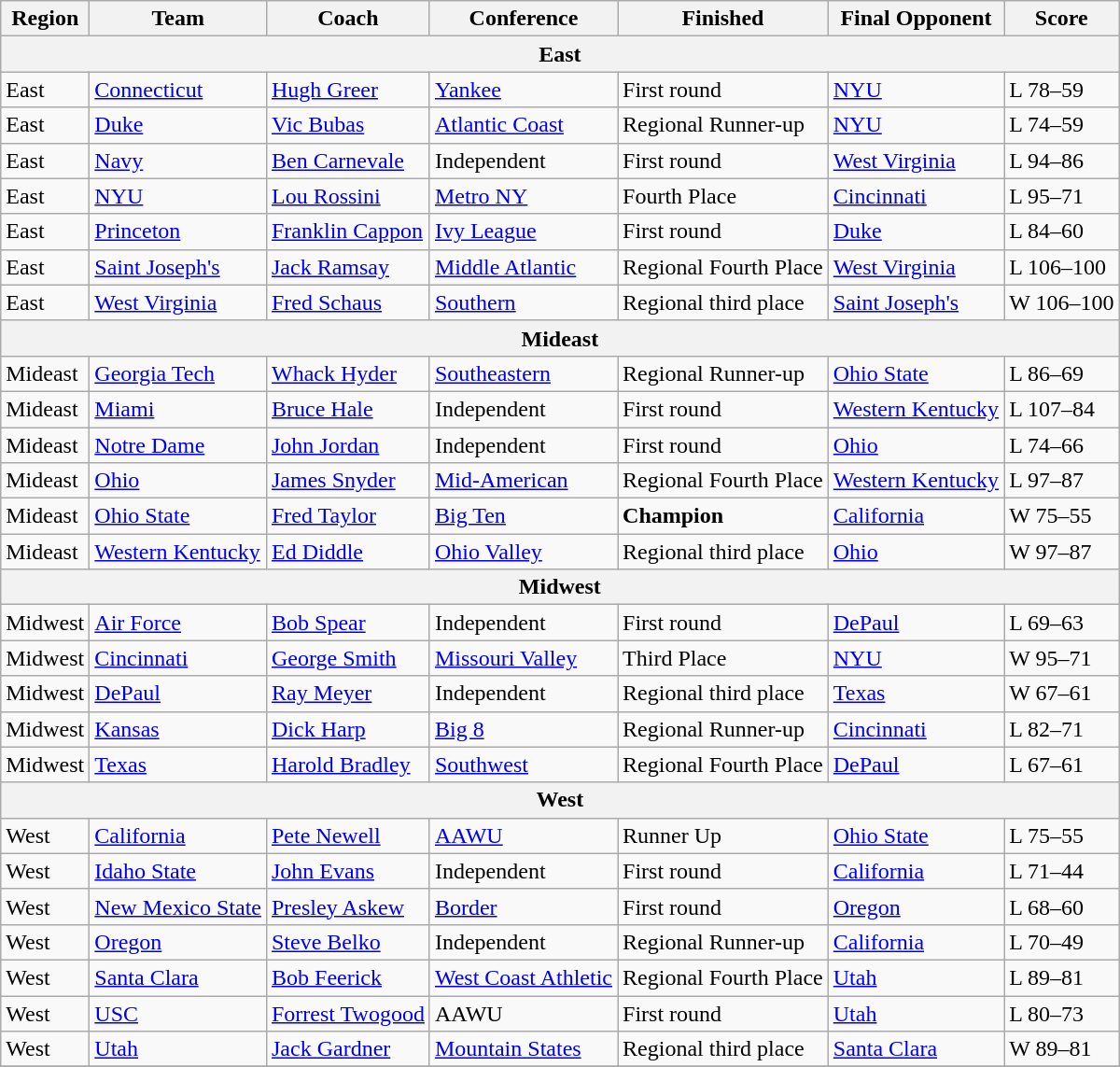<table class=wikitable>
<tr>
<th>Region</th>
<th>Team</th>
<th>Coach</th>
<th>Conference</th>
<th>Finished</th>
<th>Final Opponent</th>
<th>Score</th>
</tr>
<tr>
<th colspan=7>East</th>
</tr>
<tr>
<td>East</td>
<td><a href='#'>Connecticut</a></td>
<td><a href='#'>Hugh Greer</a></td>
<td><a href='#'>Yankee</a></td>
<td>First round</td>
<td><a href='#'>NYU</a></td>
<td>L 78–59</td>
</tr>
<tr>
<td>East</td>
<td><a href='#'>Duke</a></td>
<td><a href='#'>Vic Bubas</a></td>
<td><a href='#'>Atlantic Coast</a></td>
<td>Regional Runner-up</td>
<td><a href='#'>NYU</a></td>
<td>L 74–59</td>
</tr>
<tr>
<td>East</td>
<td><a href='#'>Navy</a></td>
<td><a href='#'>Ben Carnevale</a></td>
<td>Independent</td>
<td>First round</td>
<td><a href='#'>West Virginia</a></td>
<td>L 94–86</td>
</tr>
<tr>
<td>East</td>
<td><a href='#'>NYU</a></td>
<td><a href='#'>Lou Rossini</a></td>
<td><a href='#'>Metro NY</a></td>
<td>Fourth Place</td>
<td><a href='#'>Cincinnati</a></td>
<td>L 95–71</td>
</tr>
<tr>
<td>East</td>
<td><a href='#'>Princeton</a></td>
<td><a href='#'>Franklin Cappon</a></td>
<td><a href='#'>Ivy League</a></td>
<td>First round</td>
<td><a href='#'>Duke</a></td>
<td>L 84–60</td>
</tr>
<tr>
<td>East</td>
<td><a href='#'>Saint Joseph's</a></td>
<td><a href='#'>Jack Ramsay</a></td>
<td><a href='#'>Middle Atlantic</a></td>
<td>Regional Fourth Place</td>
<td><a href='#'>West Virginia</a></td>
<td>L 106–100</td>
</tr>
<tr>
<td>East</td>
<td><a href='#'>West Virginia</a></td>
<td><a href='#'>Fred Schaus</a></td>
<td><a href='#'>Southern</a></td>
<td>Regional third place</td>
<td><a href='#'>Saint Joseph's</a></td>
<td>W 106–100</td>
</tr>
<tr>
<th colspan=7>Mideast</th>
</tr>
<tr>
<td>Mideast</td>
<td><a href='#'>Georgia Tech</a></td>
<td><a href='#'>Whack Hyder</a></td>
<td><a href='#'>Southeastern</a></td>
<td>Regional Runner-up</td>
<td><a href='#'>Ohio State</a></td>
<td>L 86–69</td>
</tr>
<tr>
<td>Mideast</td>
<td><a href='#'>Miami</a></td>
<td><a href='#'>Bruce Hale</a></td>
<td>Independent</td>
<td>First round</td>
<td><a href='#'>Western Kentucky</a></td>
<td>L 107–84</td>
</tr>
<tr>
<td>Mideast</td>
<td><a href='#'>Notre Dame</a></td>
<td><a href='#'>John Jordan</a></td>
<td>Independent</td>
<td>First round</td>
<td><a href='#'>Ohio</a></td>
<td>L 74–66</td>
</tr>
<tr>
<td>Mideast</td>
<td><a href='#'>Ohio</a></td>
<td><a href='#'>James Snyder</a></td>
<td><a href='#'>Mid-American</a></td>
<td>Regional Fourth Place</td>
<td><a href='#'>Western Kentucky</a></td>
<td>L 97–87</td>
</tr>
<tr>
<td>Mideast</td>
<td><a href='#'>Ohio State</a></td>
<td><a href='#'>Fred Taylor</a></td>
<td><a href='#'>Big Ten</a></td>
<td><strong>Champion</strong></td>
<td><a href='#'>California</a></td>
<td>W 75–55</td>
</tr>
<tr>
<td>Mideast</td>
<td><a href='#'>Western Kentucky</a></td>
<td><a href='#'>Ed Diddle</a></td>
<td><a href='#'>Ohio Valley</a></td>
<td>Regional third place</td>
<td><a href='#'>Ohio</a></td>
<td>W 97–87</td>
</tr>
<tr>
<th colspan=7>Midwest</th>
</tr>
<tr>
<td>Midwest</td>
<td><a href='#'>Air Force</a></td>
<td><a href='#'>Bob Spear</a></td>
<td>Independent</td>
<td>First round</td>
<td><a href='#'>DePaul</a></td>
<td>L 69–63</td>
</tr>
<tr>
<td>Midwest</td>
<td><a href='#'>Cincinnati</a></td>
<td><a href='#'>George Smith</a></td>
<td><a href='#'>Missouri Valley</a></td>
<td>Third Place</td>
<td><a href='#'>NYU</a></td>
<td>W 95–71</td>
</tr>
<tr>
<td>Midwest</td>
<td><a href='#'>DePaul</a></td>
<td><a href='#'>Ray Meyer</a></td>
<td>Independent</td>
<td>Regional third place</td>
<td><a href='#'>Texas</a></td>
<td>W 67–61</td>
</tr>
<tr>
<td>Midwest</td>
<td><a href='#'>Kansas</a></td>
<td><a href='#'>Dick Harp</a></td>
<td><a href='#'>Big 8</a></td>
<td>Regional Runner-up</td>
<td><a href='#'>Cincinnati</a></td>
<td>L 82–71</td>
</tr>
<tr>
<td>Midwest</td>
<td><a href='#'>Texas</a></td>
<td><a href='#'>Harold Bradley</a></td>
<td><a href='#'>Southwest</a></td>
<td>Regional Fourth Place</td>
<td><a href='#'>DePaul</a></td>
<td>L 67–61</td>
</tr>
<tr>
<th colspan=7>West</th>
</tr>
<tr>
<td>West</td>
<td><a href='#'>California</a></td>
<td><a href='#'>Pete Newell</a></td>
<td><a href='#'>AAWU</a></td>
<td>Runner Up</td>
<td><a href='#'>Ohio State</a></td>
<td>L 75–55</td>
</tr>
<tr>
<td>West</td>
<td><a href='#'>Idaho State</a></td>
<td><a href='#'>John Evans</a></td>
<td>Independent</td>
<td>First round</td>
<td><a href='#'>California</a></td>
<td>L 71–44</td>
</tr>
<tr>
<td>West</td>
<td><a href='#'>New Mexico State</a></td>
<td><a href='#'>Presley Askew</a></td>
<td><a href='#'>Border</a></td>
<td>First round</td>
<td><a href='#'>Oregon</a></td>
<td>L 68–60</td>
</tr>
<tr>
<td>West</td>
<td><a href='#'>Oregon</a></td>
<td><a href='#'>Steve Belko</a></td>
<td>Independent</td>
<td>Regional Runner-up</td>
<td><a href='#'>California</a></td>
<td>L 70–49</td>
</tr>
<tr>
<td>West</td>
<td><a href='#'>Santa Clara</a></td>
<td><a href='#'>Bob Feerick</a></td>
<td><a href='#'>West Coast Athletic</a></td>
<td>Regional Fourth Place</td>
<td><a href='#'>Utah</a></td>
<td>L 89–81</td>
</tr>
<tr>
<td>West</td>
<td><a href='#'>USC</a></td>
<td><a href='#'>Forrest Twogood</a></td>
<td>AAWU</td>
<td>First round</td>
<td><a href='#'>Utah</a></td>
<td>L 80–73</td>
</tr>
<tr>
<td>West</td>
<td><a href='#'>Utah</a></td>
<td><a href='#'>Jack Gardner</a></td>
<td><a href='#'>Mountain States</a></td>
<td>Regional third place</td>
<td><a href='#'>Santa Clara</a></td>
<td>W 89–81</td>
</tr>
<tr>
</tr>
</table>
